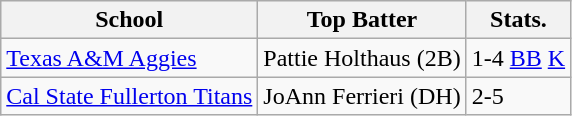<table class="wikitable">
<tr style="text-align:center; background:#f2f2f2;">
<th>School</th>
<th>Top Batter</th>
<th>Stats.</th>
</tr>
<tr>
<td><a href='#'>Texas A&M Aggies</a></td>
<td>Pattie Holthaus (2B)</td>
<td>1-4  <a href='#'>BB</a>  <a href='#'>K</a></td>
</tr>
<tr>
<td><a href='#'>Cal State Fullerton Titans</a></td>
<td>JoAnn Ferrieri (DH)</td>
<td>2-5</td>
</tr>
</table>
